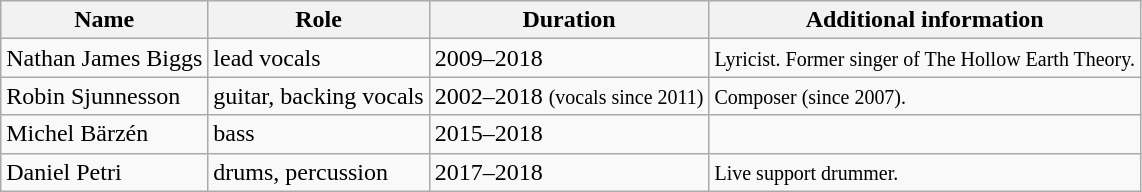<table class="wikitable">
<tr>
<th>Name</th>
<th>Role</th>
<th>Duration</th>
<th>Additional information</th>
</tr>
<tr>
<td>Nathan James Biggs</td>
<td>lead vocals</td>
<td>2009–2018</td>
<td><small>Lyricist. Former singer of The Hollow Earth Theory. </small></td>
</tr>
<tr>
<td>Robin Sjunnesson</td>
<td>guitar, backing vocals</td>
<td>2002–2018 <small>(vocals since 2011)</small></td>
<td><small>Composer (since 2007).</small><br></td>
</tr>
<tr>
<td>Michel Bärzén</td>
<td>bass</td>
<td>2015–2018</td>
<td></td>
</tr>
<tr>
<td>Daniel Petri</td>
<td>drums, percussion</td>
<td>2017–2018</td>
<td><small>Live support drummer.</small></td>
</tr>
</table>
